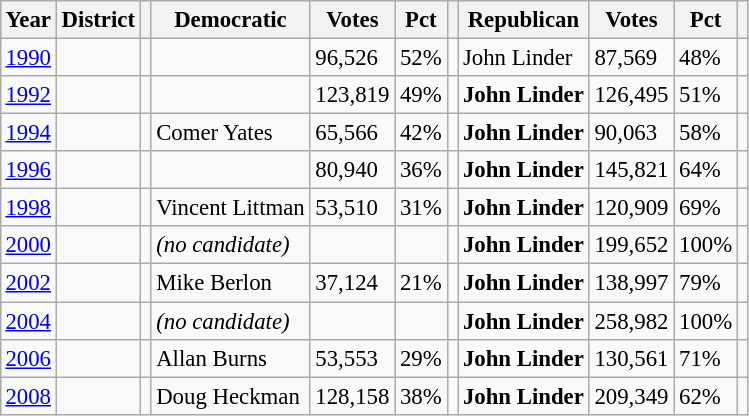<table class="wikitable" style="margin:0.5em ; font-size:95%">
<tr>
<th>Year</th>
<th>District</th>
<th></th>
<th>Democratic</th>
<th>Votes</th>
<th>Pct</th>
<th></th>
<th>Republican</th>
<th>Votes</th>
<th>Pct</th>
<th></th>
</tr>
<tr>
<td><a href='#'>1990</a></td>
<td></td>
<td></td>
<td><strong></strong></td>
<td>96,526</td>
<td>52%</td>
<td></td>
<td>John Linder</td>
<td>87,569</td>
<td>48%</td>
<td></td>
</tr>
<tr>
<td><a href='#'>1992</a></td>
<td></td>
<td></td>
<td></td>
<td>123,819</td>
<td>49%</td>
<td></td>
<td><strong>John Linder</strong></td>
<td>126,495</td>
<td>51%</td>
<td></td>
</tr>
<tr>
<td><a href='#'>1994</a></td>
<td></td>
<td></td>
<td>Comer Yates</td>
<td>65,566</td>
<td>42%</td>
<td></td>
<td><strong>John Linder</strong></td>
<td>90,063</td>
<td>58%</td>
<td></td>
</tr>
<tr>
<td><a href='#'>1996</a></td>
<td></td>
<td></td>
<td></td>
<td>80,940</td>
<td>36%</td>
<td></td>
<td><strong>John Linder</strong></td>
<td>145,821</td>
<td>64%</td>
<td></td>
</tr>
<tr>
<td><a href='#'>1998</a></td>
<td></td>
<td></td>
<td>Vincent Littman</td>
<td>53,510</td>
<td>31%</td>
<td></td>
<td><strong>John Linder</strong></td>
<td>120,909</td>
<td>69%</td>
<td></td>
</tr>
<tr>
<td><a href='#'>2000</a></td>
<td></td>
<td></td>
<td><em>(no candidate)</em></td>
<td></td>
<td></td>
<td></td>
<td><strong>John Linder</strong></td>
<td>199,652</td>
<td>100%</td>
<td></td>
</tr>
<tr>
<td><a href='#'>2002</a></td>
<td></td>
<td></td>
<td>Mike Berlon</td>
<td>37,124</td>
<td>21%</td>
<td></td>
<td><strong>John Linder</strong></td>
<td>138,997</td>
<td>79%</td>
<td></td>
</tr>
<tr>
<td><a href='#'>2004</a></td>
<td></td>
<td></td>
<td><em>(no candidate)</em></td>
<td></td>
<td></td>
<td></td>
<td><strong>John Linder</strong></td>
<td>258,982</td>
<td>100%</td>
<td></td>
</tr>
<tr>
<td><a href='#'>2006</a></td>
<td></td>
<td></td>
<td>Allan Burns</td>
<td>53,553</td>
<td>29%</td>
<td></td>
<td><strong>John Linder</strong></td>
<td>130,561</td>
<td>71%</td>
<td></td>
</tr>
<tr>
<td><a href='#'>2008</a></td>
<td></td>
<td></td>
<td>Doug Heckman</td>
<td>128,158</td>
<td>38%</td>
<td></td>
<td><strong>John Linder</strong></td>
<td>209,349</td>
<td>62%</td>
<td></td>
</tr>
</table>
